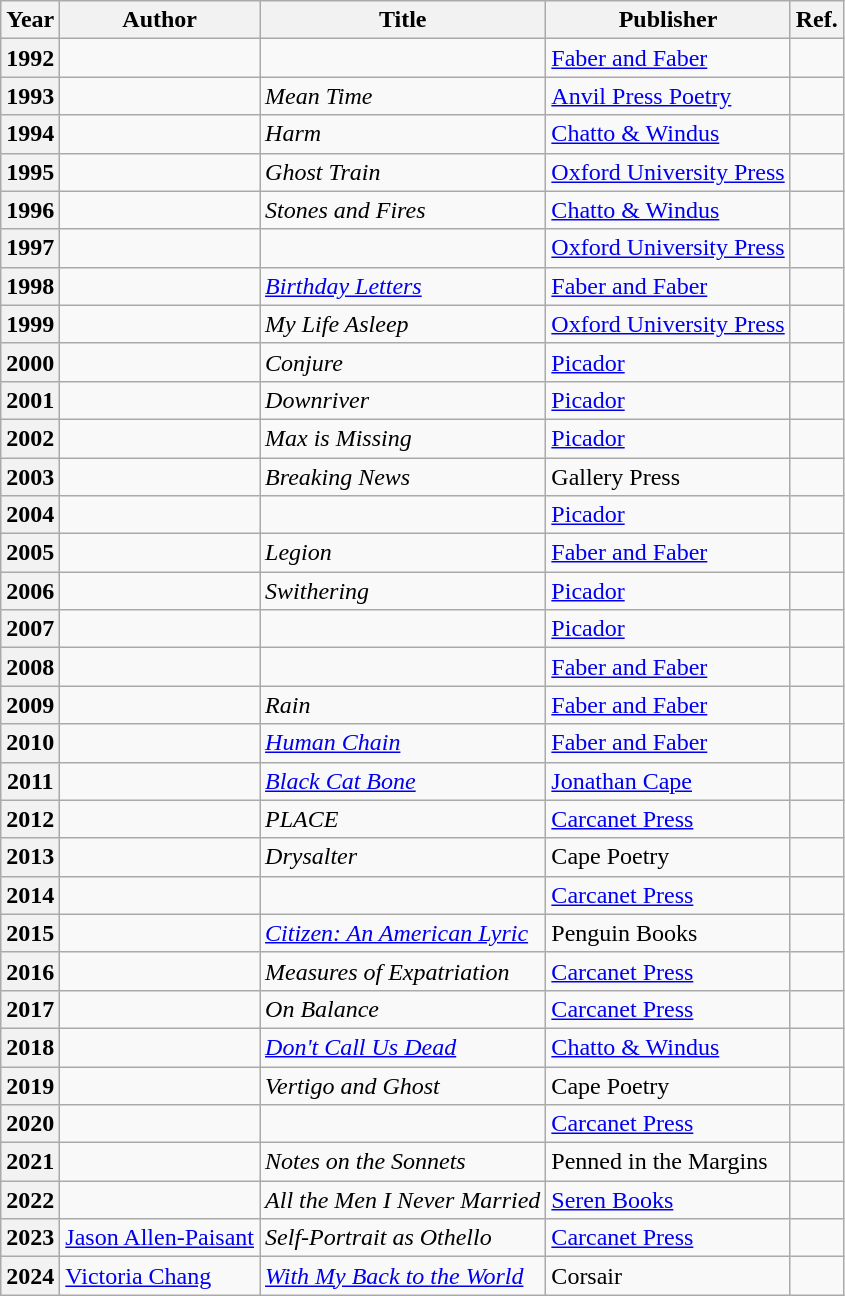<table class="wikitable sortable mw-collapsible">
<tr>
<th>Year</th>
<th>Author</th>
<th>Title</th>
<th>Publisher</th>
<th>Ref.</th>
</tr>
<tr>
<th>1992</th>
<td></td>
<td><em></em></td>
<td><a href='#'>Faber and Faber</a></td>
<td></td>
</tr>
<tr>
<th>1993</th>
<td></td>
<td><em>Mean Time</em></td>
<td><a href='#'>Anvil Press Poetry</a></td>
<td></td>
</tr>
<tr>
<th>1994</th>
<td></td>
<td><em>Harm</em></td>
<td><a href='#'>Chatto & Windus</a></td>
<td></td>
</tr>
<tr>
<th>1995</th>
<td></td>
<td><em>Ghost Train</em></td>
<td><a href='#'>Oxford University Press</a></td>
<td></td>
</tr>
<tr>
<th>1996</th>
<td></td>
<td><em>Stones and Fires</em></td>
<td><a href='#'>Chatto & Windus</a></td>
<td></td>
</tr>
<tr>
<th>1997</th>
<td></td>
<td><em></em></td>
<td><a href='#'>Oxford University Press</a></td>
<td></td>
</tr>
<tr>
<th>1998</th>
<td></td>
<td><em><a href='#'>Birthday Letters</a></em></td>
<td><a href='#'>Faber and Faber</a></td>
<td></td>
</tr>
<tr>
<th>1999</th>
<td></td>
<td><em>My Life Asleep</em></td>
<td><a href='#'>Oxford University Press</a></td>
<td></td>
</tr>
<tr>
<th>2000</th>
<td></td>
<td><em>Conjure</em></td>
<td><a href='#'>Picador</a></td>
<td></td>
</tr>
<tr>
<th>2001</th>
<td></td>
<td><em>Downriver</em></td>
<td><a href='#'>Picador</a></td>
<td></td>
</tr>
<tr>
<th>2002</th>
<td></td>
<td><em>Max is Missing</em></td>
<td><a href='#'>Picador</a></td>
<td></td>
</tr>
<tr>
<th>2003</th>
<td></td>
<td><em>Breaking News</em></td>
<td>Gallery Press</td>
<td></td>
</tr>
<tr>
<th>2004</th>
<td></td>
<td><em></em></td>
<td><a href='#'>Picador</a></td>
<td></td>
</tr>
<tr>
<th>2005</th>
<td></td>
<td><em>Legion</em></td>
<td><a href='#'>Faber and Faber</a></td>
<td></td>
</tr>
<tr>
<th>2006</th>
<td></td>
<td><em>Swithering</em></td>
<td><a href='#'>Picador</a></td>
<td></td>
</tr>
<tr>
<th>2007</th>
<td></td>
<td><em></em></td>
<td><a href='#'>Picador</a></td>
<td></td>
</tr>
<tr>
<th>2008</th>
<td></td>
<td><em></em></td>
<td><a href='#'>Faber and Faber</a></td>
<td></td>
</tr>
<tr>
<th>2009</th>
<td></td>
<td><em>Rain</em></td>
<td><a href='#'>Faber and Faber</a></td>
<td></td>
</tr>
<tr>
<th>2010</th>
<td></td>
<td><em><a href='#'>Human Chain</a></em></td>
<td><a href='#'>Faber and Faber</a></td>
<td></td>
</tr>
<tr>
<th>2011</th>
<td></td>
<td><em><a href='#'>Black Cat Bone</a></em></td>
<td><a href='#'>Jonathan Cape</a></td>
<td></td>
</tr>
<tr>
<th>2012</th>
<td></td>
<td><em>PLACE</em></td>
<td><a href='#'>Carcanet Press</a></td>
<td></td>
</tr>
<tr>
<th>2013</th>
<td></td>
<td><em>Drysalter</em></td>
<td>Cape Poetry</td>
<td></td>
</tr>
<tr>
<th>2014</th>
<td></td>
<td><em></em></td>
<td><a href='#'>Carcanet Press</a></td>
<td></td>
</tr>
<tr>
<th>2015</th>
<td></td>
<td><em><a href='#'>Citizen: An American Lyric</a></em></td>
<td>Penguin Books</td>
<td></td>
</tr>
<tr>
<th>2016</th>
<td></td>
<td><em>Measures of Expatriation</em></td>
<td><a href='#'>Carcanet Press</a></td>
<td></td>
</tr>
<tr>
<th>2017</th>
<td></td>
<td><em>On Balance</em></td>
<td><a href='#'>Carcanet Press</a></td>
<td></td>
</tr>
<tr>
<th>2018</th>
<td></td>
<td><em><a href='#'>Don't Call Us Dead</a></em></td>
<td><a href='#'>Chatto & Windus</a></td>
<td></td>
</tr>
<tr>
<th>2019</th>
<td></td>
<td><em>Vertigo and Ghost</em></td>
<td>Cape Poetry</td>
<td></td>
</tr>
<tr>
<th>2020</th>
<td></td>
<td><em></em></td>
<td><a href='#'>Carcanet Press</a></td>
<td></td>
</tr>
<tr>
<th>2021</th>
<td></td>
<td><em>Notes on the Sonnets</em></td>
<td>Penned in the Margins</td>
<td></td>
</tr>
<tr>
<th>2022</th>
<td></td>
<td><em>All the Men I Never Married</em></td>
<td><a href='#'>Seren Books</a></td>
<td></td>
</tr>
<tr>
<th>2023</th>
<td><a href='#'>Jason Allen-Paisant</a></td>
<td><em>Self-Portrait as Othello</em></td>
<td><a href='#'>Carcanet Press</a></td>
<td></td>
</tr>
<tr>
<th>2024</th>
<td><a href='#'>Victoria Chang</a></td>
<td><em><a href='#'>With My Back to the World</a></em></td>
<td>Corsair</td>
<td></td>
</tr>
</table>
